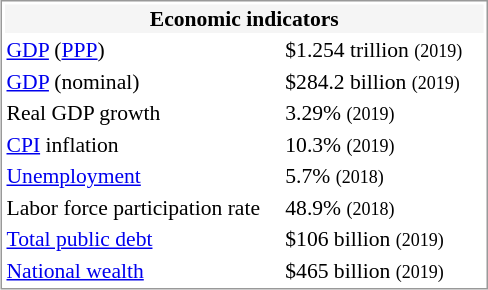<table class="floatright" style="font-size: 90%; border: 1px solid #999; float: right; margin-left: 1em; width:325px">
<tr style="background:#f5f5f5">
<th colspan="3">Economic indicators</th>
</tr>
<tr>
<td><a href='#'>GDP</a> (<a href='#'>PPP</a>)</td>
<td>$1.254 trillion <small>(2019)</small></td>
<td style="text-align:right;"></td>
</tr>
<tr>
<td><a href='#'>GDP</a> (nominal)</td>
<td>$284.2 billion <small>(2019)</small></td>
<td style="text-align:right;"></td>
</tr>
<tr>
<td>Real GDP growth</td>
<td>3.29% <small>(2019)</small></td>
<td style="text-align:right;"></td>
</tr>
<tr>
<td><a href='#'>CPI</a> inflation</td>
<td>10.3% <small>(2019)</small></td>
<td style="text-align:right;"></td>
</tr>
<tr>
<td><a href='#'>Unemployment</a></td>
<td>5.7% <small>(2018)</small></td>
<td style="text-align:right;"></td>
</tr>
<tr>
<td>Labor force participation rate</td>
<td>48.9% <small>(2018)</small></td>
<td></td>
</tr>
<tr>
<td><a href='#'>Total public debt</a></td>
<td>$106 billion <small>(2019)</small></td>
<td style="text-align:right;"></td>
</tr>
<tr>
<td><a href='#'>National wealth</a></td>
<td>$465 billion <small>(2019)</small></td>
<td style="text-align:right;"></td>
</tr>
</table>
